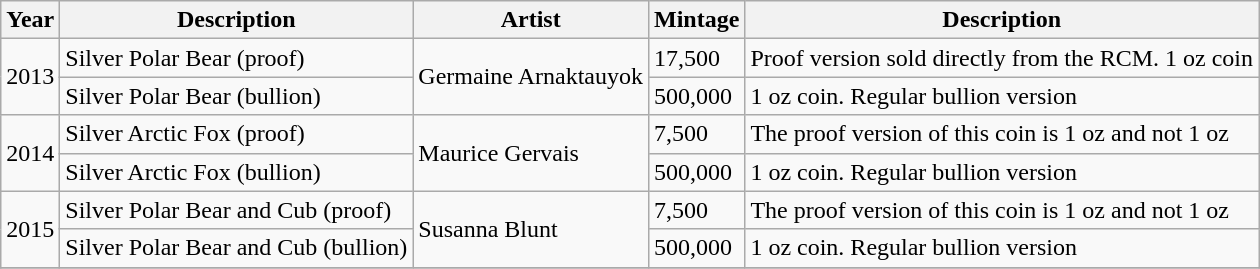<table class="wikitable">
<tr>
<th>Year</th>
<th>Description</th>
<th>Artist</th>
<th>Mintage</th>
<th>Description</th>
</tr>
<tr>
<td rowspan="2">2013</td>
<td>Silver Polar Bear (proof)</td>
<td rowspan="2">Germaine Arnaktauyok</td>
<td>17,500</td>
<td>Proof version sold directly from the RCM. 1 oz coin</td>
</tr>
<tr>
<td>Silver Polar Bear (bullion)</td>
<td>500,000</td>
<td>1 oz coin. Regular bullion version</td>
</tr>
<tr>
<td rowspan="2">2014</td>
<td>Silver Arctic Fox (proof)</td>
<td rowspan="2">Maurice Gervais</td>
<td>7,500</td>
<td>The proof version of this coin is 1 oz and not 1 oz</td>
</tr>
<tr>
<td>Silver Arctic Fox (bullion)</td>
<td>500,000</td>
<td>1 oz coin. Regular bullion version</td>
</tr>
<tr>
<td rowspan="2">2015</td>
<td>Silver Polar Bear and Cub (proof)</td>
<td rowspan="2">Susanna Blunt</td>
<td>7,500</td>
<td>The proof version of this coin is 1 oz and not 1 oz</td>
</tr>
<tr>
<td>Silver Polar Bear and Cub (bullion)</td>
<td>500,000</td>
<td>1 oz coin. Regular bullion version</td>
</tr>
<tr>
</tr>
</table>
